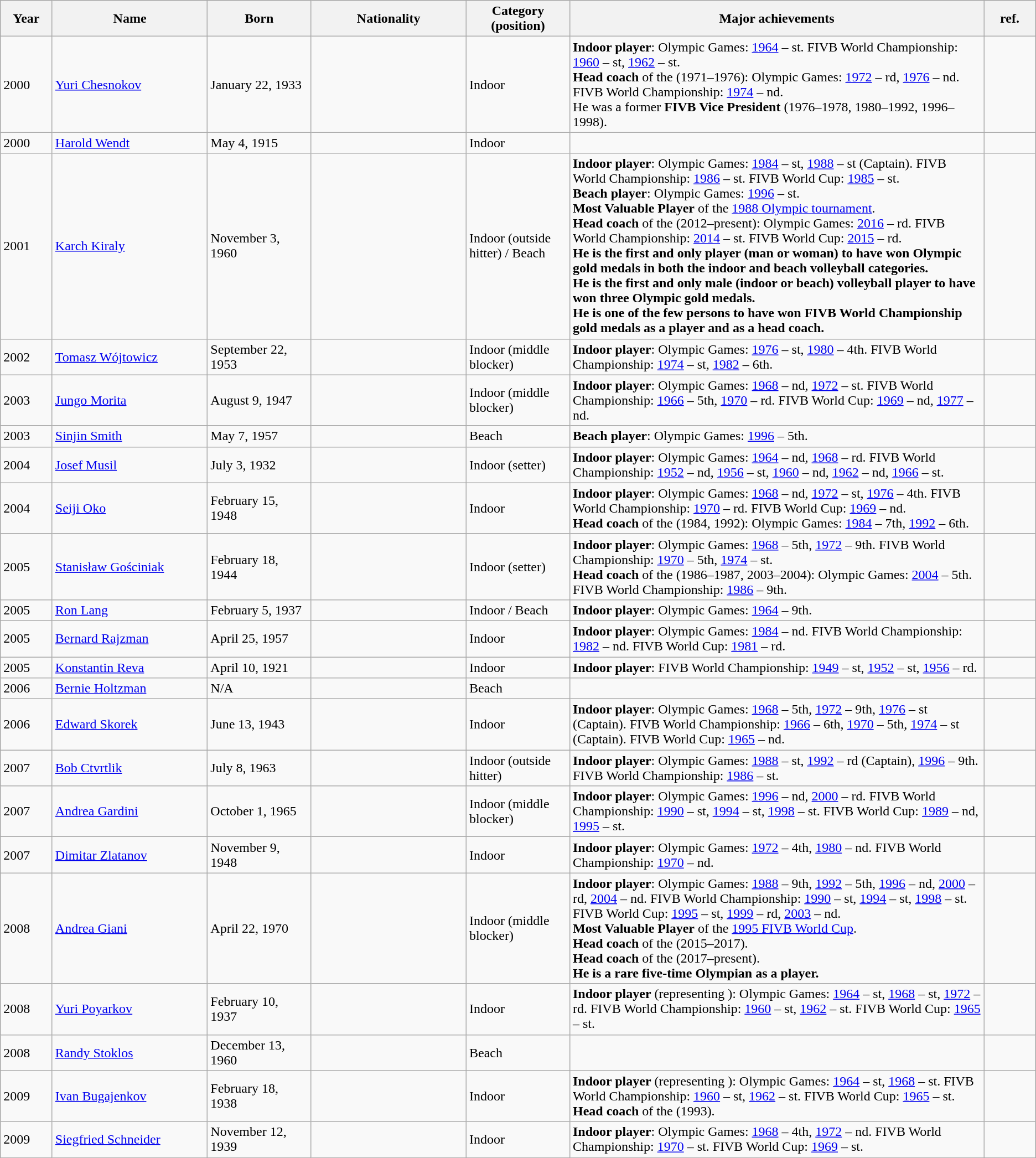<table class="wikitable">
<tr>
<th style="width: 5%;">Year</th>
<th style="width: 15%;">Name</th>
<th style="width: 10%;">Born</th>
<th style="width: 15%;">Nationality</th>
<th style="width: 10%;">Category (position)</th>
<th style="width: 40%;">Major achievements</th>
<th style="width: 5%;">ref.</th>
</tr>
<tr>
<td>2000</td>
<td><a href='#'>Yuri Chesnokov</a></td>
<td>January 22, 1933</td>
<td><br></td>
<td>Indoor</td>
<td><strong>Indoor player</strong>: Olympic Games: <a href='#'>1964</a> – st. FIVB World Championship: <a href='#'>1960</a> – st, <a href='#'>1962</a> – st.<br><strong>Head coach</strong> of the  (1971–1976): Olympic Games: <a href='#'>1972</a> – rd, <a href='#'>1976</a> – nd. FIVB World Championship: <a href='#'>1974</a> – nd.<br>He was a former <strong>FIVB Vice President</strong> (1976–1978, 1980–1992, 1996–1998).</td>
<td></td>
</tr>
<tr>
<td>2000</td>
<td><a href='#'>Harold Wendt</a></td>
<td>May 4, 1915</td>
<td></td>
<td>Indoor</td>
<td></td>
<td></td>
</tr>
<tr>
<td>2001</td>
<td><a href='#'>Karch Kiraly</a></td>
<td>November 3, 1960</td>
<td></td>
<td>Indoor (outside hitter) / Beach</td>
<td><strong>Indoor player</strong>: Olympic Games: <a href='#'>1984</a> – st, <a href='#'>1988</a> – st (Captain). FIVB World Championship: <a href='#'>1986</a> – st. FIVB World Cup: <a href='#'>1985</a> – st.<br><strong>Beach player</strong>: Olympic Games: <a href='#'>1996</a> – st.<br><strong>Most Valuable Player</strong> of the <a href='#'>1988 Olympic tournament</a>.<br><strong>Head coach</strong> of the  (2012–present): Olympic Games: <a href='#'>2016</a> – rd. FIVB World Championship: <a href='#'>2014</a> – st. FIVB World Cup: <a href='#'>2015</a> – rd.<br><strong>He is the first and only player (man or woman) to have won Olympic gold medals in both the indoor and beach volleyball categories.</strong><br><strong>He is the first and only male (indoor or beach) volleyball player to have won three Olympic gold medals.</strong><br><strong>He is one of the few persons to have won FIVB World Championship gold medals as a player and as a head coach.</strong></td>
<td></td>
</tr>
<tr>
<td>2002</td>
<td><a href='#'>Tomasz Wójtowicz</a></td>
<td>September 22, 1953</td>
<td></td>
<td>Indoor (middle blocker)</td>
<td><strong>Indoor player</strong>: Olympic Games: <a href='#'>1976</a> – st, <a href='#'>1980</a> – 4th. FIVB World Championship: <a href='#'>1974</a> – st, <a href='#'>1982</a> – 6th.</td>
<td></td>
</tr>
<tr>
<td>2003</td>
<td><a href='#'>Jungo Morita</a></td>
<td>August 9, 1947</td>
<td></td>
<td>Indoor (middle blocker)</td>
<td><strong>Indoor player</strong>: Olympic Games: <a href='#'>1968</a> – nd, <a href='#'>1972</a> – st. FIVB World Championship: <a href='#'>1966</a> – 5th, <a href='#'>1970</a> – rd. FIVB World Cup: <a href='#'>1969</a> – nd, <a href='#'>1977</a> – nd.</td>
<td></td>
</tr>
<tr>
<td>2003</td>
<td><a href='#'>Sinjin Smith</a></td>
<td>May 7, 1957</td>
<td></td>
<td>Beach</td>
<td><strong>Beach player</strong>: Olympic Games: <a href='#'>1996</a> – 5th.</td>
<td></td>
</tr>
<tr>
<td>2004</td>
<td><a href='#'>Josef Musil</a></td>
<td>July 3, 1932</td>
<td><br></td>
<td>Indoor (setter)</td>
<td><strong>Indoor player</strong>: Olympic Games: <a href='#'>1964</a> – nd, <a href='#'>1968</a> – rd. FIVB World Championship: <a href='#'>1952</a> – nd, <a href='#'>1956</a> – st, <a href='#'>1960</a> – nd, <a href='#'>1962</a> – nd, <a href='#'>1966</a> – st.</td>
<td></td>
</tr>
<tr>
<td>2004</td>
<td><a href='#'>Seiji Oko</a></td>
<td>February 15, 1948</td>
<td></td>
<td>Indoor</td>
<td><strong>Indoor player</strong>: Olympic Games: <a href='#'>1968</a> – nd, <a href='#'>1972</a> – st, <a href='#'>1976</a> – 4th. FIVB World Championship: <a href='#'>1970</a> – rd. FIVB World Cup: <a href='#'>1969</a> – nd.<br><strong>Head coach</strong> of the  (1984, 1992): Olympic Games: <a href='#'>1984</a> – 7th, <a href='#'>1992</a> – 6th.</td>
<td></td>
</tr>
<tr>
<td>2005</td>
<td><a href='#'>Stanisław Gościniak</a></td>
<td>February 18, 1944</td>
<td></td>
<td>Indoor (setter)</td>
<td><strong>Indoor player</strong>: Olympic Games: <a href='#'>1968</a> – 5th, <a href='#'>1972</a> – 9th. FIVB World Championship: <a href='#'>1970</a> – 5th, <a href='#'>1974</a> – st.<br><strong>Head coach</strong> of the  (1986–1987, 2003–2004): Olympic Games: <a href='#'>2004</a> – 5th. FIVB World Championship: <a href='#'>1986</a> – 9th.</td>
<td></td>
</tr>
<tr>
<td>2005</td>
<td><a href='#'>Ron Lang</a></td>
<td>February 5, 1937</td>
<td></td>
<td>Indoor / Beach</td>
<td><strong>Indoor player</strong>: Olympic Games: <a href='#'>1964</a> – 9th.</td>
<td></td>
</tr>
<tr>
<td>2005</td>
<td><a href='#'>Bernard Rajzman</a></td>
<td>April 25, 1957</td>
<td></td>
<td>Indoor</td>
<td><strong>Indoor player</strong>: Olympic Games: <a href='#'>1984</a> – nd. FIVB World Championship: <a href='#'>1982</a> – nd. FIVB World Cup: <a href='#'>1981</a> – rd.</td>
<td></td>
</tr>
<tr>
<td>2005</td>
<td><a href='#'>Konstantin Reva</a></td>
<td>April 10, 1921</td>
<td><br></td>
<td>Indoor</td>
<td><strong>Indoor player</strong>: FIVB World Championship: <a href='#'>1949</a> – st, <a href='#'>1952</a> – st, <a href='#'>1956</a> – rd.</td>
<td></td>
</tr>
<tr>
<td>2006</td>
<td><a href='#'>Bernie Holtzman</a></td>
<td>N/A</td>
<td></td>
<td>Beach</td>
<td></td>
<td></td>
</tr>
<tr>
<td>2006</td>
<td><a href='#'>Edward Skorek</a></td>
<td>June 13, 1943</td>
<td></td>
<td>Indoor</td>
<td><strong>Indoor player</strong>: Olympic Games: <a href='#'>1968</a> – 5th, <a href='#'>1972</a> – 9th, <a href='#'>1976</a> – st (Captain). FIVB World Championship: <a href='#'>1966</a> – 6th, <a href='#'>1970</a> – 5th, <a href='#'>1974</a> – st (Captain). FIVB World Cup: <a href='#'>1965</a> – nd.</td>
<td></td>
</tr>
<tr>
<td>2007</td>
<td><a href='#'>Bob Ctvrtlik</a></td>
<td>July 8, 1963</td>
<td></td>
<td>Indoor (outside hitter)</td>
<td><strong>Indoor player</strong>: Olympic Games: <a href='#'>1988</a> – st, <a href='#'>1992</a> – rd (Captain), <a href='#'>1996</a> – 9th. FIVB World Championship: <a href='#'>1986</a> – st.</td>
<td></td>
</tr>
<tr>
<td>2007</td>
<td><a href='#'>Andrea Gardini</a></td>
<td>October 1, 1965</td>
<td></td>
<td>Indoor (middle blocker)</td>
<td><strong>Indoor player</strong>: Olympic Games: <a href='#'>1996</a> – nd, <a href='#'>2000</a> – rd. FIVB World Championship: <a href='#'>1990</a> – st, <a href='#'>1994</a> – st, <a href='#'>1998</a> – st. FIVB World Cup: <a href='#'>1989</a> – nd, <a href='#'>1995</a> – st.</td>
<td></td>
</tr>
<tr>
<td>2007</td>
<td><a href='#'>Dimitar Zlatanov</a></td>
<td>November 9, 1948</td>
<td></td>
<td>Indoor</td>
<td><strong>Indoor player</strong>: Olympic Games: <a href='#'>1972</a> – 4th, <a href='#'>1980</a> – nd. FIVB World Championship: <a href='#'>1970</a> – nd.</td>
<td></td>
</tr>
<tr>
<td>2008</td>
<td><a href='#'>Andrea Giani</a></td>
<td>April 22, 1970</td>
<td></td>
<td>Indoor (middle blocker)</td>
<td><strong>Indoor player</strong>: Olympic Games: <a href='#'>1988</a> – 9th, <a href='#'>1992</a> – 5th, <a href='#'>1996</a> – nd, <a href='#'>2000</a> – rd, <a href='#'>2004</a> – nd. FIVB World Championship: <a href='#'>1990</a> – st, <a href='#'>1994</a> – st, <a href='#'>1998</a> – st. FIVB World Cup: <a href='#'>1995</a> – st, <a href='#'>1999</a> – rd, <a href='#'>2003</a> – nd.<br><strong>Most Valuable Player</strong> of the <a href='#'>1995 FIVB World Cup</a>.<br><strong>Head coach</strong> of the  (2015–2017).<br><strong>Head coach</strong> of the  (2017–present).<br><strong>He is a rare five-time Olympian as a player.</strong></td>
<td></td>
</tr>
<tr>
<td>2008</td>
<td><a href='#'>Yuri Poyarkov</a></td>
<td>February 10, 1937</td>
<td><br></td>
<td>Indoor</td>
<td><strong>Indoor player</strong> (representing ): Olympic Games: <a href='#'>1964</a> – st, <a href='#'>1968</a> – st, <a href='#'>1972</a> – rd. FIVB World Championship: <a href='#'>1960</a> – st, <a href='#'>1962</a> – st. FIVB World Cup: <a href='#'>1965</a> – st.</td>
<td></td>
</tr>
<tr>
<td>2008</td>
<td><a href='#'>Randy Stoklos</a></td>
<td>December 13, 1960</td>
<td></td>
<td>Beach</td>
<td></td>
<td></td>
</tr>
<tr>
<td>2009</td>
<td><a href='#'>Ivan Bugajenkov</a></td>
<td>February 18, 1938</td>
<td><br></td>
<td>Indoor</td>
<td><strong>Indoor player</strong> (representing ): Olympic Games: <a href='#'>1964</a> – st, <a href='#'>1968</a> – st. FIVB World Championship: <a href='#'>1960</a> – st, <a href='#'>1962</a> – st. FIVB World Cup: <a href='#'>1965</a> – st.<br><strong>Head coach</strong> of the  (1993).</td>
<td></td>
</tr>
<tr>
<td>2009</td>
<td><a href='#'>Siegfried Schneider</a></td>
<td>November 12, 1939</td>
<td><br></td>
<td>Indoor</td>
<td><strong>Indoor player</strong>: Olympic Games: <a href='#'>1968</a> – 4th, <a href='#'>1972</a> – nd. FIVB World Championship: <a href='#'>1970</a> – st. FIVB World Cup: <a href='#'>1969</a> – st.</td>
<td></td>
</tr>
</table>
